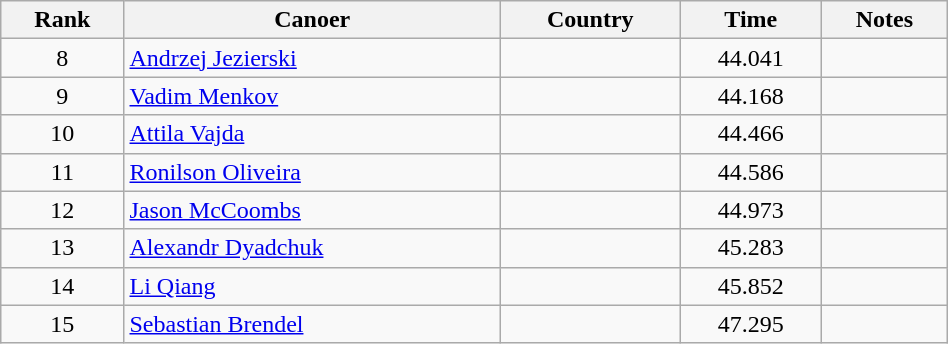<table class="wikitable sortable" width=50% style="text-align:center;">
<tr>
<th>Rank</th>
<th>Canoer</th>
<th>Country</th>
<th>Time</th>
<th>Notes</th>
</tr>
<tr>
<td>8</td>
<td align="left"><a href='#'>Andrzej Jezierski</a></td>
<td align="left"></td>
<td>44.041</td>
<td></td>
</tr>
<tr>
<td>9</td>
<td align="left"><a href='#'>Vadim Menkov</a></td>
<td align="left"></td>
<td>44.168</td>
<td></td>
</tr>
<tr>
<td>10</td>
<td align="left"><a href='#'>Attila Vajda</a></td>
<td align="left"></td>
<td>44.466</td>
<td></td>
</tr>
<tr>
<td>11</td>
<td align="left"><a href='#'>Ronilson Oliveira</a></td>
<td align="left"></td>
<td>44.586</td>
<td></td>
</tr>
<tr>
<td>12</td>
<td align="left"><a href='#'>Jason McCoombs</a></td>
<td align="left"></td>
<td>44.973</td>
<td></td>
</tr>
<tr>
<td>13</td>
<td align="left"><a href='#'>Alexandr Dyadchuk</a></td>
<td align="left"></td>
<td>45.283</td>
<td></td>
</tr>
<tr>
<td>14</td>
<td align="left"><a href='#'>Li Qiang</a></td>
<td align="left"></td>
<td>45.852</td>
<td></td>
</tr>
<tr>
<td>15</td>
<td align="left"><a href='#'>Sebastian Brendel</a></td>
<td align="left"></td>
<td>47.295</td>
<td></td>
</tr>
</table>
